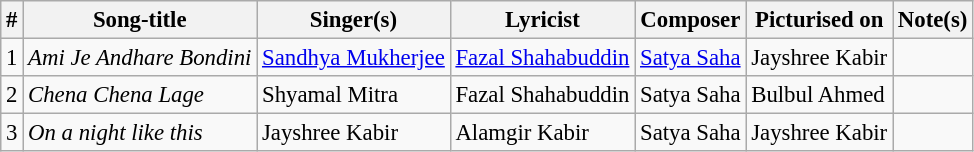<table class="wikitable" style="font-size:95%;">
<tr>
<th>#</th>
<th>Song-title</th>
<th>Singer(s)</th>
<th>Lyricist</th>
<th>Composer</th>
<th>Picturised on</th>
<th>Note(s)</th>
</tr>
<tr>
<td>1</td>
<td><em>Ami Je Andhare Bondini</em></td>
<td><a href='#'>Sandhya Mukherjee</a></td>
<td><a href='#'>Fazal Shahabuddin</a></td>
<td><a href='#'>Satya Saha</a></td>
<td>Jayshree Kabir</td>
<td></td>
</tr>
<tr>
<td>2</td>
<td><em>Chena Chena Lage</em></td>
<td>Shyamal Mitra</td>
<td>Fazal Shahabuddin</td>
<td>Satya Saha</td>
<td>Bulbul Ahmed</td>
<td></td>
</tr>
<tr>
<td>3</td>
<td><em>On a night like this</em></td>
<td>Jayshree Kabir</td>
<td>Alamgir Kabir</td>
<td>Satya Saha</td>
<td>Jayshree Kabir</td>
<td></td>
</tr>
</table>
